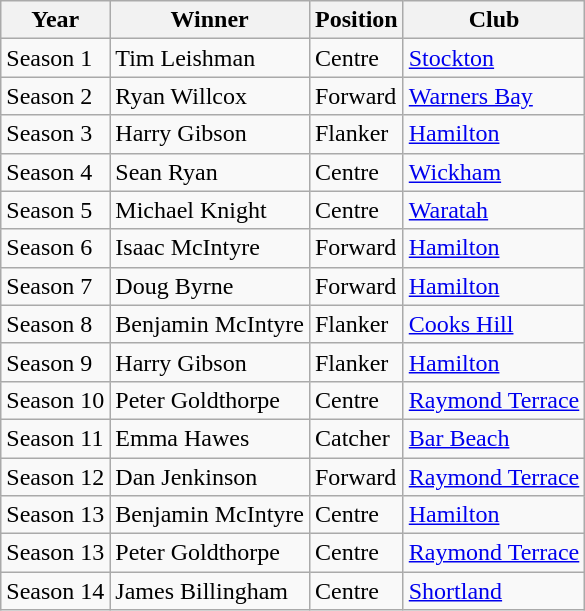<table class="wikitable">
<tr>
<th>Year</th>
<th>Winner</th>
<th>Position</th>
<th>Club</th>
</tr>
<tr>
<td>Season 1</td>
<td>Tim Leishman</td>
<td>Centre</td>
<td> <a href='#'>Stockton</a></td>
</tr>
<tr>
<td>Season 2</td>
<td>Ryan Willcox</td>
<td>Forward</td>
<td> <a href='#'>Warners Bay</a></td>
</tr>
<tr>
<td>Season 3</td>
<td>Harry Gibson</td>
<td>Flanker</td>
<td> <a href='#'>Hamilton</a></td>
</tr>
<tr>
<td>Season 4</td>
<td>Sean Ryan</td>
<td>Centre</td>
<td> <a href='#'>Wickham</a></td>
</tr>
<tr>
<td>Season 5</td>
<td>Michael Knight</td>
<td>Centre</td>
<td> <a href='#'>Waratah</a></td>
</tr>
<tr>
<td>Season 6</td>
<td>Isaac McIntyre</td>
<td>Forward</td>
<td> <a href='#'>Hamilton</a></td>
</tr>
<tr>
<td>Season 7</td>
<td>Doug Byrne</td>
<td>Forward</td>
<td> <a href='#'>Hamilton</a></td>
</tr>
<tr>
<td>Season 8</td>
<td>Benjamin McIntyre</td>
<td>Flanker</td>
<td> <a href='#'>Cooks Hill</a></td>
</tr>
<tr>
<td>Season 9</td>
<td>Harry Gibson</td>
<td>Flanker</td>
<td> <a href='#'>Hamilton</a></td>
</tr>
<tr>
<td>Season 10</td>
<td>Peter Goldthorpe</td>
<td>Centre</td>
<td> <a href='#'>Raymond Terrace</a></td>
</tr>
<tr>
<td>Season 11</td>
<td>Emma Hawes</td>
<td>Catcher</td>
<td> <a href='#'>Bar Beach</a></td>
</tr>
<tr>
<td>Season 12</td>
<td>Dan Jenkinson</td>
<td>Forward</td>
<td> <a href='#'>Raymond Terrace</a></td>
</tr>
<tr>
<td>Season 13</td>
<td>Benjamin McIntyre</td>
<td>Centre</td>
<td> <a href='#'>Hamilton</a></td>
</tr>
<tr>
<td>Season 13</td>
<td>Peter Goldthorpe</td>
<td>Centre</td>
<td> <a href='#'>Raymond Terrace</a></td>
</tr>
<tr>
<td>Season 14</td>
<td>James Billingham</td>
<td>Centre</td>
<td> <a href='#'>Shortland</a></td>
</tr>
</table>
